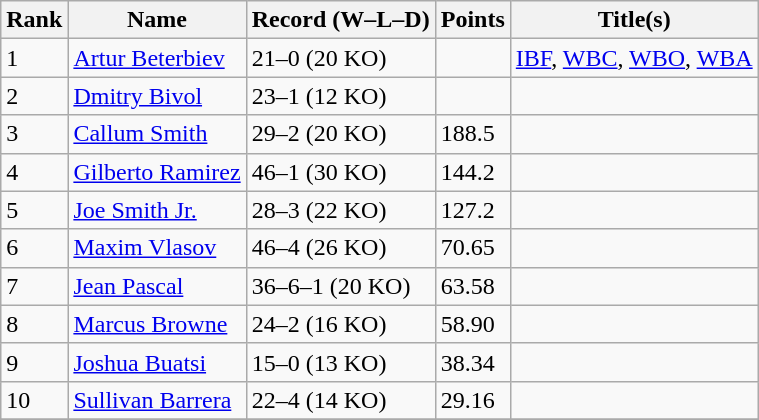<table class="wikitable">
<tr>
<th>Rank</th>
<th>Name</th>
<th>Record (W–L–D)</th>
<th>Points</th>
<th>Title(s)</th>
</tr>
<tr>
<td>1</td>
<td><a href='#'>Artur Beterbiev</a></td>
<td>21–0 (20 KO)</td>
<td></td>
<td><a href='#'>IBF</a>, <a href='#'>WBC</a>, <a href='#'>WBO</a>, <a href='#'>WBA</a></td>
</tr>
<tr>
<td>2</td>
<td><a href='#'>Dmitry Bivol</a></td>
<td>23–1 (12 KO)</td>
<td></td>
</tr>
<tr>
<td>3</td>
<td><a href='#'>Callum Smith</a></td>
<td>29–2 (20 KO)</td>
<td>188.5</td>
<td></td>
</tr>
<tr>
<td>4</td>
<td><a href='#'>Gilberto Ramirez</a></td>
<td>46–1 (30 KO)</td>
<td>144.2</td>
<td></td>
</tr>
<tr>
<td>5</td>
<td><a href='#'>Joe Smith Jr.</a></td>
<td>28–3 (22 KO)</td>
<td>127.2</td>
<td></td>
</tr>
<tr>
<td>6</td>
<td><a href='#'>Maxim Vlasov</a></td>
<td>46–4 (26 KO)</td>
<td>70.65</td>
<td></td>
</tr>
<tr>
<td>7</td>
<td><a href='#'>Jean Pascal</a></td>
<td>36–6–1 (20 KO)</td>
<td>63.58</td>
<td></td>
</tr>
<tr>
<td>8</td>
<td><a href='#'>Marcus Browne</a></td>
<td>24–2 (16 KO)</td>
<td>58.90</td>
<td></td>
</tr>
<tr>
<td>9</td>
<td><a href='#'>Joshua Buatsi</a></td>
<td>15–0 (13 KO)</td>
<td>38.34</td>
<td></td>
</tr>
<tr>
<td>10</td>
<td><a href='#'>Sullivan Barrera</a></td>
<td>22–4 (14 KO)</td>
<td>29.16</td>
<td></td>
</tr>
<tr>
</tr>
</table>
